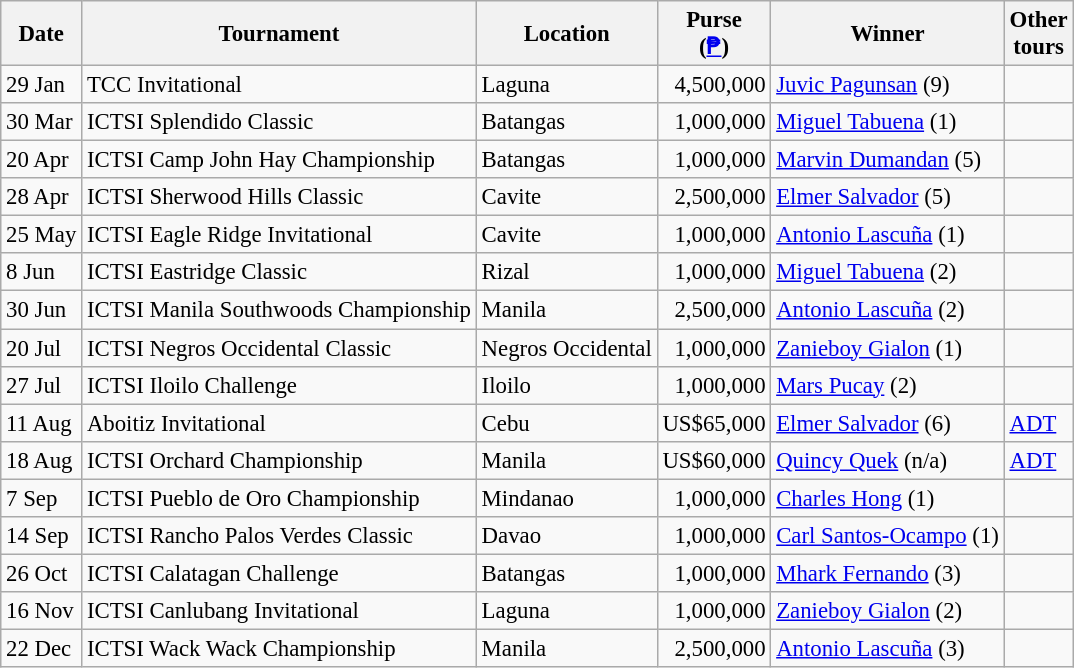<table class="wikitable" style="font-size:95%">
<tr>
<th>Date</th>
<th>Tournament</th>
<th>Location</th>
<th>Purse<br>(<a href='#'>₱</a>)</th>
<th>Winner</th>
<th>Other<br>tours</th>
</tr>
<tr>
<td>29 Jan</td>
<td>TCC Invitational</td>
<td>Laguna</td>
<td align=right>4,500,000</td>
<td> <a href='#'>Juvic Pagunsan</a> (9)</td>
<td></td>
</tr>
<tr>
<td>30 Mar</td>
<td>ICTSI Splendido Classic</td>
<td>Batangas</td>
<td align=right>1,000,000</td>
<td> <a href='#'>Miguel Tabuena</a> (1)</td>
<td></td>
</tr>
<tr>
<td>20 Apr</td>
<td>ICTSI Camp John Hay Championship</td>
<td>Batangas</td>
<td align=right>1,000,000</td>
<td> <a href='#'>Marvin Dumandan</a> (5)</td>
<td></td>
</tr>
<tr>
<td>28 Apr</td>
<td>ICTSI Sherwood Hills Classic</td>
<td>Cavite</td>
<td align=right>2,500,000</td>
<td> <a href='#'>Elmer Salvador</a> (5)</td>
<td></td>
</tr>
<tr>
<td>25 May</td>
<td>ICTSI Eagle Ridge Invitational</td>
<td>Cavite</td>
<td align=right>1,000,000</td>
<td> <a href='#'>Antonio Lascuña</a> (1)</td>
<td></td>
</tr>
<tr>
<td>8 Jun</td>
<td>ICTSI Eastridge Classic</td>
<td>Rizal</td>
<td align=right>1,000,000</td>
<td> <a href='#'>Miguel Tabuena</a> (2)</td>
<td></td>
</tr>
<tr>
<td>30 Jun</td>
<td>ICTSI Manila Southwoods Championship</td>
<td>Manila</td>
<td align=right>2,500,000</td>
<td> <a href='#'>Antonio Lascuña</a> (2)</td>
<td></td>
</tr>
<tr>
<td>20 Jul</td>
<td>ICTSI Negros Occidental Classic</td>
<td>Negros Occidental</td>
<td align=right>1,000,000</td>
<td> <a href='#'>Zanieboy Gialon</a> (1)</td>
<td></td>
</tr>
<tr>
<td>27 Jul</td>
<td>ICTSI Iloilo Challenge</td>
<td>Iloilo</td>
<td align=right>1,000,000</td>
<td> <a href='#'>Mars Pucay</a> (2)</td>
<td></td>
</tr>
<tr>
<td>11 Aug</td>
<td>Aboitiz Invitational</td>
<td>Cebu</td>
<td align=right>US$65,000</td>
<td> <a href='#'>Elmer Salvador</a> (6)</td>
<td><a href='#'>ADT</a></td>
</tr>
<tr>
<td>18 Aug</td>
<td>ICTSI Orchard Championship</td>
<td>Manila</td>
<td align=right>US$60,000</td>
<td> <a href='#'>Quincy Quek</a> (n/a)</td>
<td><a href='#'>ADT</a></td>
</tr>
<tr>
<td>7 Sep</td>
<td>ICTSI Pueblo de Oro Championship</td>
<td>Mindanao</td>
<td align=right>1,000,000</td>
<td> <a href='#'>Charles Hong</a> (1)</td>
<td></td>
</tr>
<tr>
<td>14 Sep</td>
<td>ICTSI Rancho Palos Verdes Classic</td>
<td>Davao</td>
<td align=right>1,000,000</td>
<td> <a href='#'>Carl Santos-Ocampo</a> (1)</td>
<td></td>
</tr>
<tr>
<td>26 Oct</td>
<td>ICTSI Calatagan Challenge</td>
<td>Batangas</td>
<td align=right>1,000,000</td>
<td> <a href='#'>Mhark Fernando</a> (3)</td>
<td></td>
</tr>
<tr>
<td>16 Nov</td>
<td>ICTSI Canlubang Invitational</td>
<td>Laguna</td>
<td align=right>1,000,000</td>
<td> <a href='#'>Zanieboy Gialon</a> (2)</td>
<td></td>
</tr>
<tr>
<td>22 Dec</td>
<td>ICTSI Wack Wack Championship</td>
<td>Manila</td>
<td align=right>2,500,000</td>
<td> <a href='#'>Antonio Lascuña</a> (3)</td>
<td></td>
</tr>
</table>
